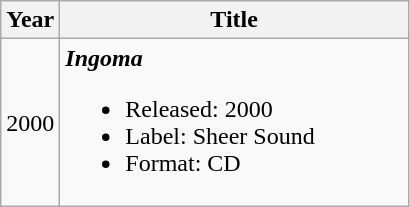<table class="wikitable">
<tr>
<th>Year</th>
<th style="width:225px;">Title</th>
</tr>
<tr>
<td>2000</td>
<td><strong><em>Ingoma</em></strong><br><ul><li>Released: 2000</li><li>Label: Sheer Sound </li><li>Format: CD</li></ul></td>
</tr>
</table>
